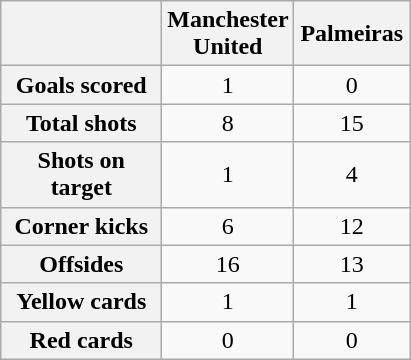<table class="wikitable plainrowheaders" style="text-align: center">
<tr>
<th scope=col width=100></th>
<th scope=col width=70>Manchester United</th>
<th scope=col width=70>Palmeiras</th>
</tr>
<tr>
<th scope=row>Goals scored</th>
<td>1</td>
<td>0</td>
</tr>
<tr>
<th scope=row>Total shots</th>
<td>8</td>
<td>15</td>
</tr>
<tr>
<th scope=row>Shots on target</th>
<td>1</td>
<td>4</td>
</tr>
<tr>
<th scope=row>Corner kicks</th>
<td>6</td>
<td>12</td>
</tr>
<tr>
<th scope=row>Offsides</th>
<td>16</td>
<td>13</td>
</tr>
<tr>
<th scope=row>Yellow cards</th>
<td>1</td>
<td>1</td>
</tr>
<tr>
<th scope=row>Red cards</th>
<td>0</td>
<td>0</td>
</tr>
</table>
